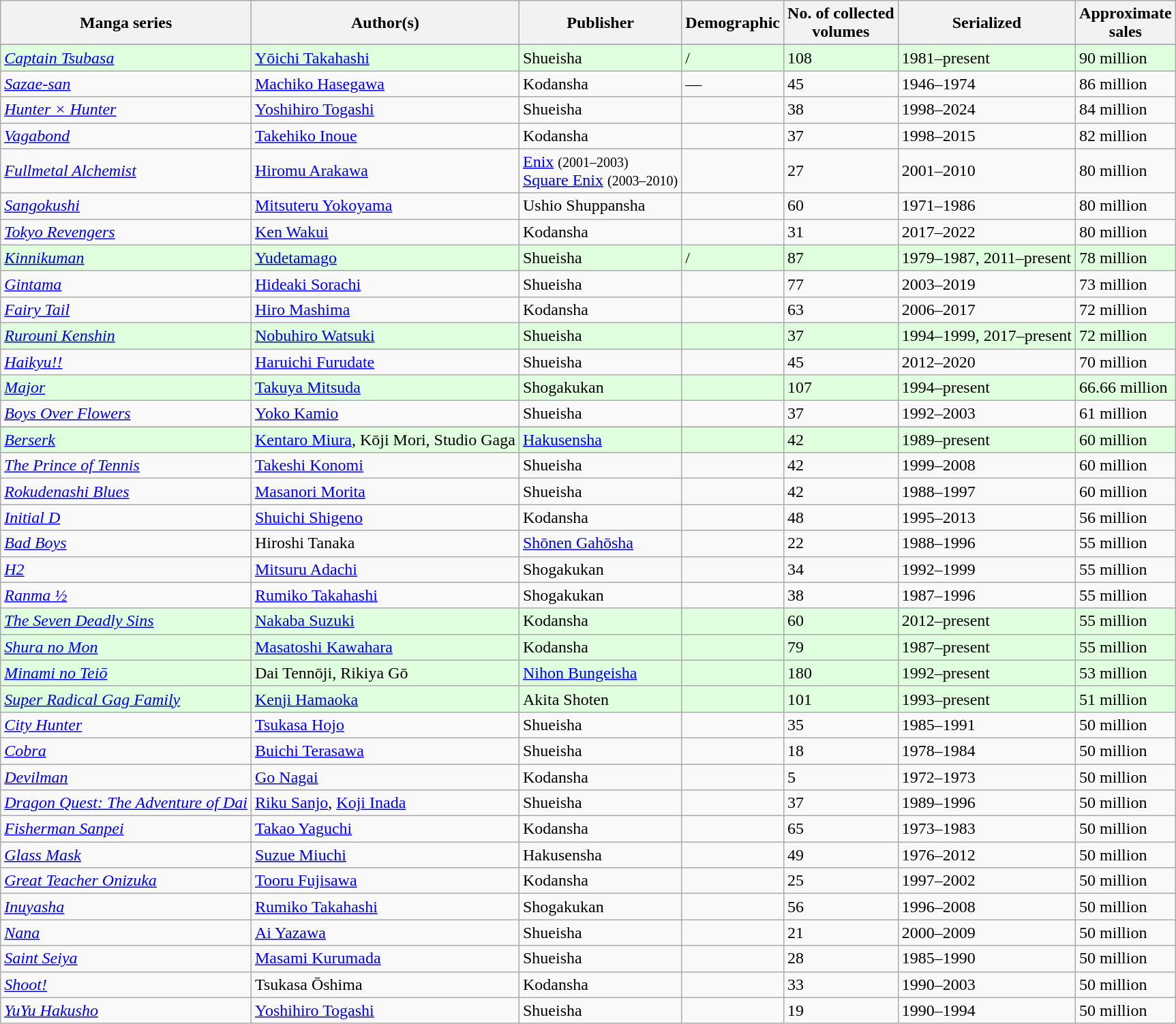<table class="wikitable sortable">
<tr ">
<th>Manga series</th>
<th>Author(s)</th>
<th>Publisher</th>
<th>Demographic</th>
<th>No. of collected<br>volumes</th>
<th>Serialized</th>
<th>Approximate<br>sales</th>
</tr>
<tr>
</tr>
<tr style="background: #DFFFDF;">
<td><em><a href='#'>Captain Tsubasa</a></em></td>
<td><a href='#'>Yōichi Takahashi</a></td>
<td>Shueisha</td>
<td> / </td>
<td>108</td>
<td>1981–present</td>
<td>90 million</td>
</tr>
<tr>
<td><em><a href='#'>Sazae-san</a></em></td>
<td><a href='#'>Machiko Hasegawa</a></td>
<td>Kodansha</td>
<td>—</td>
<td>45</td>
<td>1946–1974</td>
<td>86 million</td>
</tr>
<tr>
<td><em><a href='#'>Hunter × Hunter</a></em></td>
<td><a href='#'>Yoshihiro Togashi</a></td>
<td>Shueisha</td>
<td></td>
<td>38</td>
<td>1998–2024 </td>
<td>84 million</td>
</tr>
<tr>
<td><em><a href='#'>Vagabond</a></em></td>
<td><a href='#'>Takehiko Inoue</a></td>
<td>Kodansha</td>
<td></td>
<td>37</td>
<td>1998–2015 </td>
<td>82 million</td>
</tr>
<tr>
<td><em><a href='#'>Fullmetal Alchemist</a></em></td>
<td><a href='#'>Hiromu Arakawa</a></td>
<td><a href='#'>Enix</a> <small>(2001–2003)</small><br><a href='#'>Square Enix</a> <small>(2003–2010)</small></td>
<td></td>
<td>27</td>
<td>2001–2010</td>
<td>80 million</td>
</tr>
<tr>
<td><em><a href='#'>Sangokushi</a></em></td>
<td><a href='#'>Mitsuteru Yokoyama</a></td>
<td>Ushio Shuppansha</td>
<td></td>
<td>60</td>
<td>1971–1986</td>
<td>80 million</td>
</tr>
<tr>
<td><em><a href='#'>Tokyo Revengers</a></em></td>
<td><a href='#'>Ken Wakui</a></td>
<td>Kodansha</td>
<td></td>
<td>31</td>
<td>2017–2022</td>
<td>80 million</td>
</tr>
<tr style="background: #DFFFDF;">
<td><em><a href='#'>Kinnikuman</a></em></td>
<td><a href='#'>Yudetamago</a></td>
<td>Shueisha</td>
<td> / </td>
<td>87</td>
<td>1979–1987, 2011–present</td>
<td>78 million</td>
</tr>
<tr>
<td><em><a href='#'>Gintama</a></em></td>
<td><a href='#'>Hideaki Sorachi</a></td>
<td>Shueisha</td>
<td></td>
<td>77</td>
<td>2003–2019</td>
<td>73 million</td>
</tr>
<tr>
<td><em><a href='#'>Fairy Tail</a></em></td>
<td><a href='#'>Hiro Mashima</a></td>
<td>Kodansha</td>
<td></td>
<td>63</td>
<td>2006–2017</td>
<td>72 million</td>
</tr>
<tr style="background: #DFFFDF;">
<td><em><a href='#'>Rurouni Kenshin</a></em></td>
<td><a href='#'>Nobuhiro Watsuki</a></td>
<td>Shueisha</td>
<td></td>
<td>37</td>
<td>1994–1999, 2017–present</td>
<td>72 million</td>
</tr>
<tr>
<td><em><a href='#'>Haikyu!!</a></em></td>
<td><a href='#'>Haruichi Furudate</a></td>
<td>Shueisha</td>
<td></td>
<td>45</td>
<td>2012–2020</td>
<td>70 million</td>
</tr>
<tr style="background: #DFFFDF;">
<td><em><a href='#'>Major</a></em></td>
<td><a href='#'>Takuya Mitsuda</a></td>
<td>Shogakukan</td>
<td></td>
<td>107</td>
<td>1994–present</td>
<td>66.66 million</td>
</tr>
<tr>
<td><em><a href='#'>Boys Over Flowers</a></em></td>
<td><a href='#'>Yoko Kamio</a></td>
<td>Shueisha</td>
<td></td>
<td>37</td>
<td>1992–2003</td>
<td>61 million</td>
</tr>
<tr>
</tr>
<tr style="background: #DFFFDF;">
<td><em><a href='#'>Berserk</a></em></td>
<td><a href='#'>Kentaro Miura</a>, Kōji Mori, Studio Gaga</td>
<td><a href='#'>Hakusensha</a></td>
<td></td>
<td>42</td>
<td>1989–present</td>
<td>60 million</td>
</tr>
<tr>
<td><em><a href='#'>The Prince of Tennis</a></em></td>
<td><a href='#'>Takeshi Konomi</a></td>
<td>Shueisha</td>
<td></td>
<td>42</td>
<td>1999–2008</td>
<td>60 million</td>
</tr>
<tr>
<td><em><a href='#'>Rokudenashi Blues</a></em></td>
<td><a href='#'>Masanori Morita</a></td>
<td>Shueisha</td>
<td></td>
<td>42</td>
<td>1988–1997</td>
<td>60 million</td>
</tr>
<tr>
<td><em><a href='#'>Initial D</a></em></td>
<td><a href='#'>Shuichi Shigeno</a></td>
<td>Kodansha</td>
<td></td>
<td>48</td>
<td>1995–2013</td>
<td>56 million</td>
</tr>
<tr>
<td><em><a href='#'>Bad Boys</a></em></td>
<td>Hiroshi Tanaka</td>
<td><a href='#'>Shōnen Gahōsha</a></td>
<td></td>
<td>22</td>
<td>1988–1996</td>
<td>55 million</td>
</tr>
<tr>
<td><em><a href='#'>H2</a></em></td>
<td><a href='#'>Mitsuru Adachi</a></td>
<td>Shogakukan</td>
<td></td>
<td>34</td>
<td>1992–1999</td>
<td>55 million</td>
</tr>
<tr>
<td><em><a href='#'>Ranma ½</a></em></td>
<td><a href='#'>Rumiko Takahashi</a></td>
<td>Shogakukan</td>
<td></td>
<td>38</td>
<td>1987–1996</td>
<td>55 million</td>
</tr>
<tr style="background: #DFFFDF;">
<td><em><a href='#'>The Seven Deadly Sins</a></em></td>
<td><a href='#'>Nakaba Suzuki</a></td>
<td>Kodansha</td>
<td></td>
<td>60</td>
<td>2012–present</td>
<td>55 million</td>
</tr>
<tr style="background: #DFFFDF;">
<td><em><a href='#'>Shura no Mon</a></em></td>
<td><a href='#'>Masatoshi Kawahara</a></td>
<td>Kodansha</td>
<td></td>
<td>79</td>
<td>1987–present</td>
<td>55 million</td>
</tr>
<tr style="background: #DFFFDF;">
<td><em><a href='#'>Minami no Teiō</a></em></td>
<td>Dai Tennōji, Rikiya Gō</td>
<td><a href='#'>Nihon Bungeisha</a></td>
<td></td>
<td>180</td>
<td>1992–present</td>
<td>53 million</td>
</tr>
<tr style="background: #DFFFDF;">
<td><em><a href='#'>Super Radical Gag Family</a></em></td>
<td><a href='#'>Kenji Hamaoka</a></td>
<td>Akita Shoten</td>
<td></td>
<td>101</td>
<td>1993–present</td>
<td>51 million</td>
</tr>
<tr>
<td><em><a href='#'>City Hunter</a></em></td>
<td><a href='#'>Tsukasa Hojo</a></td>
<td>Shueisha</td>
<td></td>
<td>35</td>
<td>1985–1991</td>
<td>50 million</td>
</tr>
<tr>
<td><em><a href='#'>Cobra</a></em></td>
<td><a href='#'>Buichi Terasawa</a></td>
<td>Shueisha</td>
<td></td>
<td>18</td>
<td>1978–1984</td>
<td>50 million</td>
</tr>
<tr>
<td><em><a href='#'>Devilman</a></em></td>
<td><a href='#'>Go Nagai</a></td>
<td>Kodansha</td>
<td></td>
<td>5</td>
<td>1972–1973</td>
<td>50 million</td>
</tr>
<tr>
<td><em><a href='#'>Dragon Quest: The Adventure of Dai</a></em></td>
<td><a href='#'>Riku Sanjo</a>, <a href='#'>Koji Inada</a></td>
<td>Shueisha</td>
<td></td>
<td>37</td>
<td>1989–1996</td>
<td>50 million</td>
</tr>
<tr>
<td><em><a href='#'>Fisherman Sanpei</a></em></td>
<td><a href='#'>Takao Yaguchi</a></td>
<td>Kodansha</td>
<td></td>
<td>65</td>
<td>1973–1983</td>
<td>50 million</td>
</tr>
<tr>
<td><em><a href='#'>Glass Mask</a></em></td>
<td><a href='#'>Suzue Miuchi</a></td>
<td>Hakusensha</td>
<td></td>
<td>49</td>
<td>1976–2012 </td>
<td>50 million</td>
</tr>
<tr>
<td><em><a href='#'>Great Teacher Onizuka</a></em></td>
<td><a href='#'>Tooru Fujisawa</a></td>
<td>Kodansha</td>
<td></td>
<td>25</td>
<td>1997–2002</td>
<td>50 million</td>
</tr>
<tr>
<td><em><a href='#'>Inuyasha</a></em></td>
<td><a href='#'>Rumiko Takahashi</a></td>
<td>Shogakukan</td>
<td></td>
<td>56</td>
<td>1996–2008</td>
<td>50 million</td>
</tr>
<tr>
<td><em><a href='#'>Nana</a></em></td>
<td><a href='#'>Ai Yazawa</a></td>
<td>Shueisha</td>
<td></td>
<td>21</td>
<td>2000–2009 </td>
<td>50 million</td>
</tr>
<tr>
<td><em><a href='#'>Saint Seiya</a></em></td>
<td><a href='#'>Masami Kurumada</a></td>
<td>Shueisha</td>
<td></td>
<td>28</td>
<td>1985–1990</td>
<td>50 million</td>
</tr>
<tr>
<td><em><a href='#'>Shoot!</a></em></td>
<td>Tsukasa Ōshima</td>
<td>Kodansha</td>
<td></td>
<td>33</td>
<td>1990–2003</td>
<td>50 million</td>
</tr>
<tr>
<td><em><a href='#'>YuYu Hakusho</a></em></td>
<td><a href='#'>Yoshihiro Togashi</a></td>
<td>Shueisha</td>
<td></td>
<td>19</td>
<td>1990–1994</td>
<td>50 million</td>
</tr>
</table>
